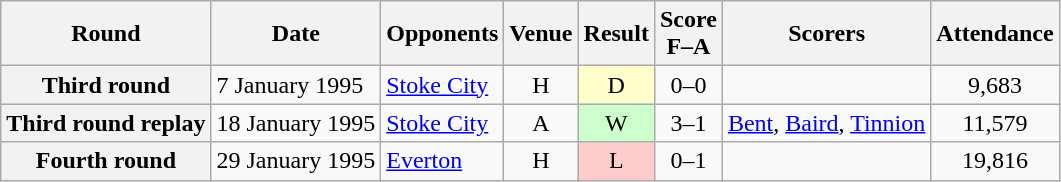<table class="wikitable plainrowheaders sortable" style="text-align:center">
<tr>
<th scope=col>Round</th>
<th scope=col>Date</th>
<th scope=col>Opponents</th>
<th scope=col>Venue</th>
<th scope=col>Result</th>
<th scope=col>Score<br>F–A</th>
<th scope=col class=unsortable>Scorers</th>
<th scope=col>Attendance</th>
</tr>
<tr>
<th scope=row>Third round</th>
<td align=left>7 January 1995</td>
<td align=left><a href='#'>Stoke City</a></td>
<td>H</td>
<td bgcolor="#ffffcc">D</td>
<td>0–0</td>
<td></td>
<td>9,683</td>
</tr>
<tr>
<th scope=row>Third round replay</th>
<td align=left>18 January 1995</td>
<td align=left><a href='#'>Stoke City</a></td>
<td>A</td>
<td bgcolor="#ccffcc">W</td>
<td>3–1 </td>
<td><a href='#'>Bent</a>, <a href='#'>Baird</a>, <a href='#'>Tinnion</a></td>
<td>11,579</td>
</tr>
<tr>
<th scope=row>Fourth round</th>
<td align=left>29 January 1995</td>
<td align=left><a href='#'>Everton</a></td>
<td>H</td>
<td bgcolor="#ffcccc">L</td>
<td>0–1</td>
<td></td>
<td>19,816</td>
</tr>
</table>
